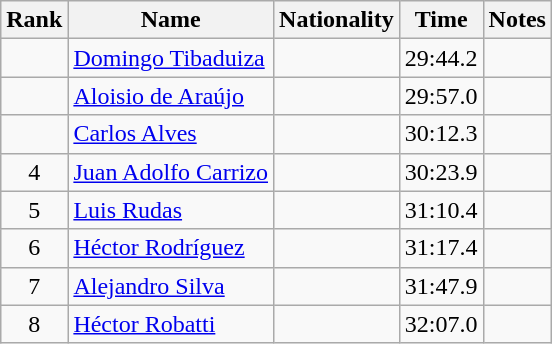<table class="wikitable sortable" style="text-align:center">
<tr>
<th>Rank</th>
<th>Name</th>
<th>Nationality</th>
<th>Time</th>
<th>Notes</th>
</tr>
<tr>
<td></td>
<td align=left><a href='#'>Domingo Tibaduiza</a></td>
<td align=left></td>
<td>29:44.2</td>
<td></td>
</tr>
<tr>
<td></td>
<td align=left><a href='#'>Aloisio de Araújo</a></td>
<td align=left></td>
<td>29:57.0</td>
<td></td>
</tr>
<tr>
<td></td>
<td align=left><a href='#'>Carlos Alves</a></td>
<td align=left></td>
<td>30:12.3</td>
<td></td>
</tr>
<tr>
<td>4</td>
<td align=left><a href='#'>Juan Adolfo Carrizo</a></td>
<td align=left></td>
<td>30:23.9</td>
<td></td>
</tr>
<tr>
<td>5</td>
<td align=left><a href='#'>Luis Rudas</a></td>
<td align=left></td>
<td>31:10.4</td>
<td></td>
</tr>
<tr>
<td>6</td>
<td align=left><a href='#'>Héctor Rodríguez</a></td>
<td align=left></td>
<td>31:17.4</td>
<td></td>
</tr>
<tr>
<td>7</td>
<td align=left><a href='#'>Alejandro Silva</a></td>
<td align=left></td>
<td>31:47.9</td>
<td></td>
</tr>
<tr>
<td>8</td>
<td align=left><a href='#'>Héctor Robatti</a></td>
<td align=left></td>
<td>32:07.0</td>
<td></td>
</tr>
</table>
